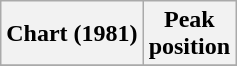<table class="wikitable sortable">
<tr>
<th align="left">Chart (1981)</th>
<th align="center">Peak<br>position</th>
</tr>
<tr>
</tr>
</table>
